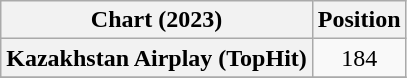<table class="wikitable plainrowheaders" style="text-align:center">
<tr>
<th scope="col">Chart (2023)</th>
<th scope="col">Position</th>
</tr>
<tr>
<th scope="row">Kazakhstan Airplay (TopHit)</th>
<td>184</td>
</tr>
<tr>
</tr>
</table>
